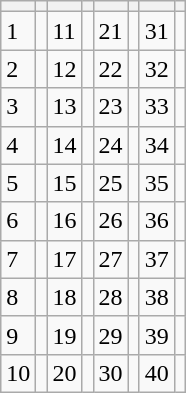<table class="wikitable">
<tr>
<th></th>
<th></th>
<th></th>
<th></th>
<th></th>
<th></th>
<th></th>
<th></th>
</tr>
<tr>
<td>1</td>
<td></td>
<td>11</td>
<td></td>
<td>21</td>
<td></td>
<td>31</td>
<td></td>
</tr>
<tr>
<td>2</td>
<td></td>
<td>12</td>
<td></td>
<td>22</td>
<td></td>
<td>32</td>
<td></td>
</tr>
<tr>
<td>3</td>
<td></td>
<td>13</td>
<td></td>
<td>23</td>
<td></td>
<td>33</td>
<td></td>
</tr>
<tr>
<td>4</td>
<td></td>
<td>14</td>
<td></td>
<td>24</td>
<td></td>
<td>34</td>
<td></td>
</tr>
<tr>
<td>5</td>
<td></td>
<td>15</td>
<td></td>
<td>25</td>
<td></td>
<td>35</td>
<td></td>
</tr>
<tr>
<td>6</td>
<td></td>
<td>16</td>
<td></td>
<td>26</td>
<td></td>
<td>36</td>
<td></td>
</tr>
<tr>
<td>7</td>
<td></td>
<td>17</td>
<td></td>
<td>27</td>
<td></td>
<td>37</td>
<td></td>
</tr>
<tr>
<td>8</td>
<td></td>
<td>18</td>
<td></td>
<td>28</td>
<td></td>
<td>38</td>
<td></td>
</tr>
<tr>
<td>9</td>
<td></td>
<td>19</td>
<td></td>
<td>29</td>
<td></td>
<td>39</td>
<td></td>
</tr>
<tr>
<td>10</td>
<td></td>
<td>20</td>
<td></td>
<td>30</td>
<td></td>
<td>40</td>
<td></td>
</tr>
</table>
